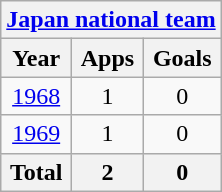<table class="wikitable" style="text-align:center">
<tr>
<th colspan=3><a href='#'>Japan national team</a></th>
</tr>
<tr>
<th>Year</th>
<th>Apps</th>
<th>Goals</th>
</tr>
<tr>
<td><a href='#'>1968</a></td>
<td>1</td>
<td>0</td>
</tr>
<tr>
<td><a href='#'>1969</a></td>
<td>1</td>
<td>0</td>
</tr>
<tr>
<th>Total</th>
<th>2</th>
<th>0</th>
</tr>
</table>
